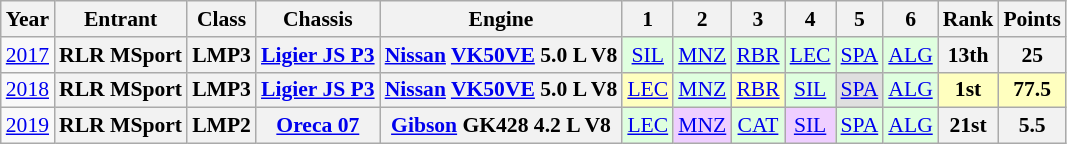<table class="wikitable" style="text-align:center; font-size:90%">
<tr>
<th>Year</th>
<th>Entrant</th>
<th>Class</th>
<th>Chassis</th>
<th>Engine</th>
<th>1</th>
<th>2</th>
<th>3</th>
<th>4</th>
<th>5</th>
<th>6</th>
<th>Rank</th>
<th>Points</th>
</tr>
<tr>
<td><a href='#'>2017</a></td>
<th>RLR MSport</th>
<th>LMP3</th>
<th><a href='#'>Ligier JS P3</a></th>
<th><a href='#'>Nissan</a> <a href='#'>VK50VE</a> 5.0 L V8</th>
<td style="background:#DFFFDF;"><a href='#'>SIL</a><br></td>
<td style="background:#DFFFDF;"><a href='#'>MNZ</a><br></td>
<td style="background:#DFFFDF;"><a href='#'>RBR</a><br></td>
<td style="background:#DFFFDF;"><a href='#'>LEC</a><br></td>
<td style="background:#DFFFDF;"><a href='#'>SPA</a><br></td>
<td style="background:#DFFFDF;"><a href='#'>ALG</a><br></td>
<th>13th</th>
<th>25</th>
</tr>
<tr>
<td><a href='#'>2018</a></td>
<th>RLR MSport</th>
<th>LMP3</th>
<th><a href='#'>Ligier JS P3</a></th>
<th><a href='#'>Nissan</a> <a href='#'>VK50VE</a> 5.0 L V8</th>
<td style="background:#FFFFBF;"><a href='#'>LEC</a><br></td>
<td style="background:#DFFFDF;"><a href='#'>MNZ</a><br></td>
<td style="background:#FFFFBF;"><a href='#'>RBR</a><br></td>
<td style="background:#DFFFDF;"><a href='#'>SIL</a><br></td>
<td style="background:#DFDFDF;"><a href='#'>SPA</a><br></td>
<td style="background:#DFFFDF;"><a href='#'>ALG</a><br></td>
<th style="background:#FFFFBF;">1st</th>
<th style="background:#FFFFBF;">77.5</th>
</tr>
<tr>
<td><a href='#'>2019</a></td>
<th>RLR MSport</th>
<th>LMP2</th>
<th><a href='#'>Oreca 07</a></th>
<th><a href='#'>Gibson</a> GK428 4.2 L V8</th>
<td style="background:#DFFFDF;"><a href='#'>LEC</a><br></td>
<td style="background:#EFCFFF;"><a href='#'>MNZ</a><br></td>
<td style="background:#DFFFDF;"><a href='#'>CAT</a><br></td>
<td style="background:#EFCFFF;"><a href='#'>SIL</a><br></td>
<td style="background:#DFFFDF;"><a href='#'>SPA</a><br></td>
<td style="background:#DFFFDF;"><a href='#'>ALG</a><br></td>
<th>21st</th>
<th>5.5</th>
</tr>
</table>
